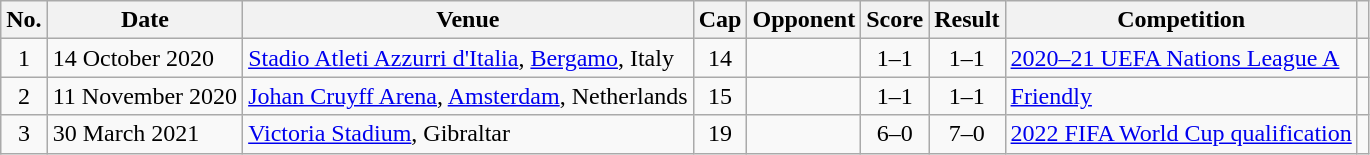<table class="wikitable sortable">
<tr>
<th scope=col>No.</th>
<th scope=col>Date</th>
<th scope=col>Venue</th>
<th scope=col>Cap</th>
<th scope=col>Opponent</th>
<th scope=col>Score</th>
<th scope=col>Result</th>
<th scope=col>Competition</th>
<th !scope=col class=unsortable></th>
</tr>
<tr>
<td align=center>1</td>
<td>14 October 2020</td>
<td><a href='#'>Stadio Atleti Azzurri d'Italia</a>, <a href='#'>Bergamo</a>, Italy</td>
<td align=center>14</td>
<td></td>
<td align=center>1–1</td>
<td align=center>1–1</td>
<td><a href='#'>2020–21 UEFA Nations League A</a></td>
<td align=center></td>
</tr>
<tr>
<td align=center>2</td>
<td>11 November 2020</td>
<td><a href='#'>Johan Cruyff Arena</a>, <a href='#'>Amsterdam</a>, Netherlands</td>
<td align=center>15</td>
<td></td>
<td align=center>1–1</td>
<td align=center>1–1</td>
<td><a href='#'>Friendly</a></td>
<td align=center></td>
</tr>
<tr>
<td align=center>3</td>
<td>30 March 2021</td>
<td><a href='#'>Victoria Stadium</a>, Gibraltar</td>
<td align=center>19</td>
<td></td>
<td align=center>6–0</td>
<td align=center>7–0</td>
<td><a href='#'>2022 FIFA World Cup qualification</a></td>
<td align=center></td>
</tr>
</table>
